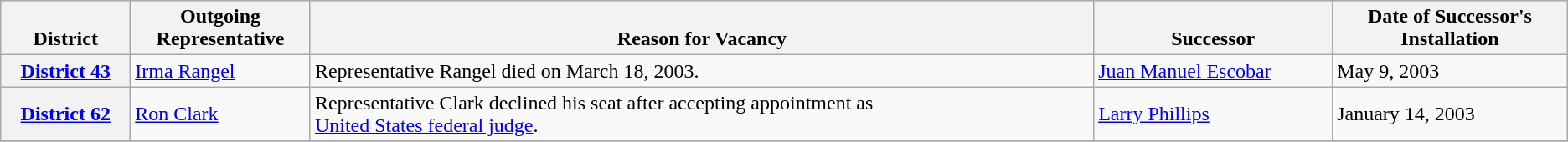<table class="wikitable">
<tr bgcolor="#cccccc" align="center" valign="bottom">
<th>District</th>
<th>Outgoing<br>Representative</th>
<th width="50%">Reason for Vacancy</th>
<th>Successor</th>
<th width="15%">Date of Successor's Installation</th>
</tr>
<tr>
<th><a href='#'>District 43</a></th>
<td><a href='#'>Irma Rangel</a></td>
<td>Representative Rangel died on March 18, 2003.</td>
<td><a href='#'>Juan Manuel Escobar</a></td>
<td>May 9, 2003</td>
</tr>
<tr>
<th><a href='#'>District 62</a></th>
<td><a href='#'>Ron Clark</a></td>
<td>Representative Clark declined his seat after accepting appointment as<br><a href='#'>United States federal judge</a>.</td>
<td><a href='#'>Larry Phillips</a></td>
<td>January 14, 2003</td>
</tr>
<tr>
</tr>
</table>
